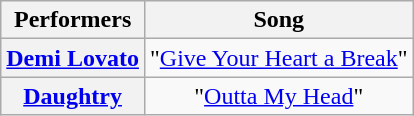<table class="wikitable" style="text-align:center;">
<tr>
<th scope="col">Performers</th>
<th scope="col">Song</th>
</tr>
<tr>
<th scope="row"><a href='#'>Demi Lovato</a></th>
<td>"<a href='#'>Give Your Heart a Break</a>"</td>
</tr>
<tr>
<th scope="row"><a href='#'>Daughtry</a></th>
<td>"<a href='#'>Outta My Head</a>"</td>
</tr>
</table>
